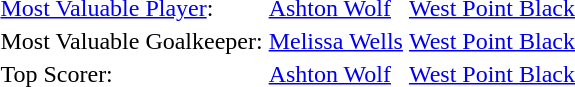<table>
<tr>
<td><a href='#'>Most Valuable Player</a>:</td>
<td><a href='#'>Ashton Wolf</a></td>
<td><a href='#'>West Point Black</a></td>
</tr>
<tr>
<td>Most Valuable Goalkeeper:</td>
<td><a href='#'>Melissa Wells</a></td>
<td><a href='#'>West Point Black</a></td>
</tr>
<tr>
<td>Top Scorer:</td>
<td><a href='#'>Ashton Wolf</a></td>
<td><a href='#'>West Point Black</a></td>
</tr>
</table>
